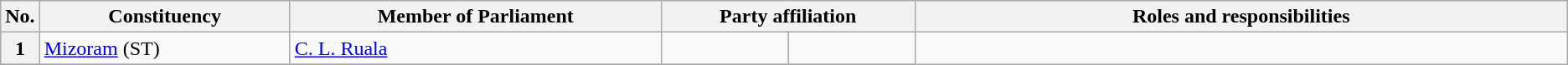<table class="wikitable">
<tr style="text-align:center;">
<th>No.</th>
<th style="width:12em">Constituency</th>
<th style="width:18em">Member of Parliament</th>
<th colspan="2" style="width:18em">Party affiliation</th>
<th style="width:32em">Roles and responsibilities</th>
</tr>
<tr>
<th>1</th>
<td><a href='#'>Mizoram</a> (ST)</td>
<td><a href='#'>C. L. Ruala</a></td>
<td></td>
<td></td>
</tr>
<tr>
</tr>
</table>
